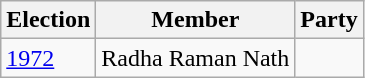<table class="wikitable sortable">
<tr>
<th>Election</th>
<th>Member</th>
<th colspan=2>Party</th>
</tr>
<tr>
<td><a href='#'>1972</a></td>
<td>Radha Raman Nath</td>
<td></td>
</tr>
</table>
